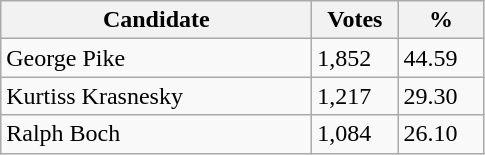<table class="wikitable sortable">
<tr>
<th bgcolor="#DDDDFF" width="200px">Candidate</th>
<th bgcolor="#DDDDFF" width="50px">Votes</th>
<th bgcolor="#DDDDFF" width="50px">%</th>
</tr>
<tr>
<td>George Pike</td>
<td>1,852</td>
<td>44.59</td>
</tr>
<tr>
<td>Kurtiss Krasnesky</td>
<td>1,217</td>
<td>29.30</td>
</tr>
<tr>
<td>Ralph Boch</td>
<td>1,084</td>
<td>26.10</td>
</tr>
</table>
